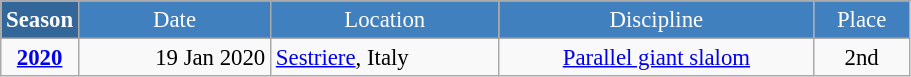<table class="wikitable"  style="font-size:95%; text-align:center; border:gray solid 1px; width:48%;">
<tr style="background:#369; color:white;">
<td rowspan="2" colspan="1" width="5%"><strong>Season</strong></td>
</tr>
<tr style="background-color:#4180be; color:white;">
<td>Date</td>
<td>Location</td>
<td>Discipline</td>
<td>Place</td>
</tr>
<tr>
<td><strong><a href='#'>2020</a></strong></td>
<td align=right>19 Jan 2020</td>
<td align=left> <a href='#'>Sestriere</a>, Italy</td>
<td><a href='#'>Parallel giant slalom</a></td>
<td>2nd</td>
</tr>
</table>
